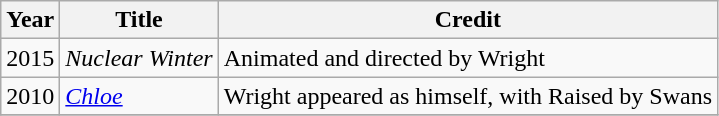<table class="wikitable sortable">
<tr>
<th>Year</th>
<th>Title</th>
<th>Credit</th>
</tr>
<tr>
<td>2015</td>
<td><em>Nuclear Winter</em></td>
<td>Animated and directed by Wright</td>
</tr>
<tr>
<td>2010</td>
<td><em><a href='#'>Chloe</a></em></td>
<td>Wright appeared as himself, with Raised by Swans</td>
</tr>
<tr>
</tr>
</table>
